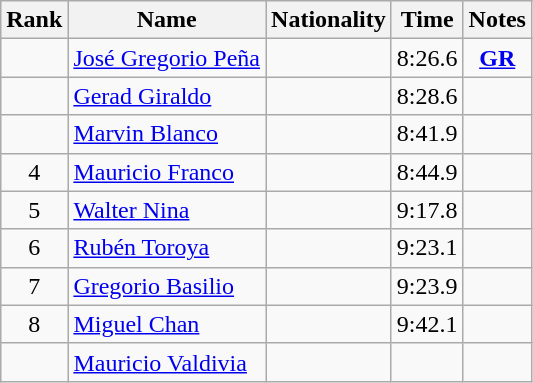<table class="wikitable sortable" style="text-align:center">
<tr>
<th>Rank</th>
<th>Name</th>
<th>Nationality</th>
<th>Time</th>
<th>Notes</th>
</tr>
<tr>
<td></td>
<td align=left><a href='#'>José Gregorio Peña</a></td>
<td align=left></td>
<td>8:26.6</td>
<td><strong><a href='#'>GR</a></strong></td>
</tr>
<tr>
<td></td>
<td align=left><a href='#'>Gerad Giraldo</a></td>
<td align=left></td>
<td>8:28.6</td>
<td></td>
</tr>
<tr>
<td></td>
<td align=left><a href='#'>Marvin Blanco</a></td>
<td align=left></td>
<td>8:41.9</td>
<td></td>
</tr>
<tr>
<td>4</td>
<td align=left><a href='#'>Mauricio Franco</a></td>
<td align=left></td>
<td>8:44.9</td>
<td></td>
</tr>
<tr>
<td>5</td>
<td align=left><a href='#'>Walter Nina</a></td>
<td align=left></td>
<td>9:17.8</td>
<td></td>
</tr>
<tr>
<td>6</td>
<td align=left><a href='#'>Rubén Toroya</a></td>
<td align=left></td>
<td>9:23.1</td>
<td></td>
</tr>
<tr>
<td>7</td>
<td align=left><a href='#'>Gregorio Basilio</a></td>
<td align=left></td>
<td>9:23.9</td>
<td></td>
</tr>
<tr>
<td>8</td>
<td align=left><a href='#'>Miguel Chan</a></td>
<td align=left></td>
<td>9:42.1</td>
<td></td>
</tr>
<tr>
<td></td>
<td align=left><a href='#'>Mauricio Valdivia</a></td>
<td align=left></td>
<td></td>
<td></td>
</tr>
</table>
